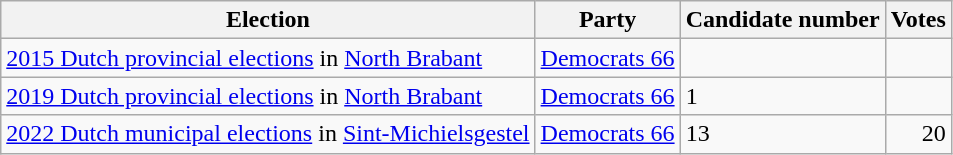<table class="wikitable sortable">
<tr>
<th>Election</th>
<th>Party</th>
<th>Candidate number</th>
<th>Votes</th>
</tr>
<tr>
<td><a href='#'>2015 Dutch provincial elections</a> in <a href='#'>North Brabant</a></td>
<td><a href='#'>Democrats 66</a></td>
<td></td>
<td></td>
</tr>
<tr>
<td><a href='#'>2019 Dutch provincial elections</a> in <a href='#'>North Brabant</a></td>
<td><a href='#'>Democrats 66</a></td>
<td>1</td>
<td></td>
</tr>
<tr>
<td><a href='#'>2022 Dutch municipal elections</a> in <a href='#'>Sint-Michielsgestel</a></td>
<td><a href='#'>Democrats 66</a></td>
<td>13</td>
<td style=text-align:right>20</td>
</tr>
</table>
